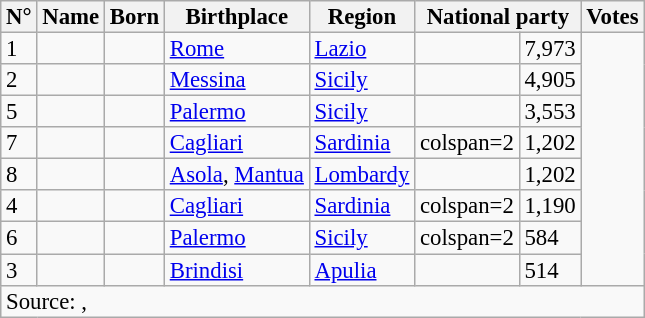<table class="wikitable sortable" style="font-size:95%;line-height:14px;">
<tr>
<th>N°</th>
<th>Name</th>
<th>Born</th>
<th>Birthplace</th>
<th>Region</th>
<th colspan="2">National party</th>
<th>Votes</th>
</tr>
<tr>
<td>1</td>
<td></td>
<td></td>
<td><a href='#'>Rome</a></td>
<td><a href='#'>Lazio</a></td>
<td></td>
<td>7,973</td>
</tr>
<tr>
<td>2</td>
<td></td>
<td></td>
<td><a href='#'>Messina</a></td>
<td><a href='#'>Sicily</a></td>
<td></td>
<td>4,905</td>
</tr>
<tr>
<td>5</td>
<td></td>
<td></td>
<td><a href='#'>Palermo</a></td>
<td><a href='#'>Sicily</a></td>
<td></td>
<td>3,553</td>
</tr>
<tr>
<td>7</td>
<td></td>
<td></td>
<td><a href='#'>Cagliari</a></td>
<td><a href='#'>Sardinia</a></td>
<td>colspan=2 </td>
<td>1,202</td>
</tr>
<tr>
<td>8</td>
<td></td>
<td></td>
<td><a href='#'>Asola</a>, <a href='#'>Mantua</a></td>
<td><a href='#'>Lombardy</a></td>
<td></td>
<td>1,202</td>
</tr>
<tr>
<td>4</td>
<td></td>
<td></td>
<td><a href='#'>Cagliari</a></td>
<td><a href='#'>Sardinia</a></td>
<td>colspan=2 </td>
<td>1,190</td>
</tr>
<tr>
<td>6</td>
<td></td>
<td></td>
<td><a href='#'>Palermo</a></td>
<td><a href='#'>Sicily</a></td>
<td>colspan=2 </td>
<td>584</td>
</tr>
<tr>
<td>3</td>
<td></td>
<td></td>
<td><a href='#'>Brindisi</a></td>
<td><a href='#'>Apulia</a></td>
<td></td>
<td>514</td>
</tr>
<tr>
<td colspan="8">Source: , </td>
</tr>
</table>
